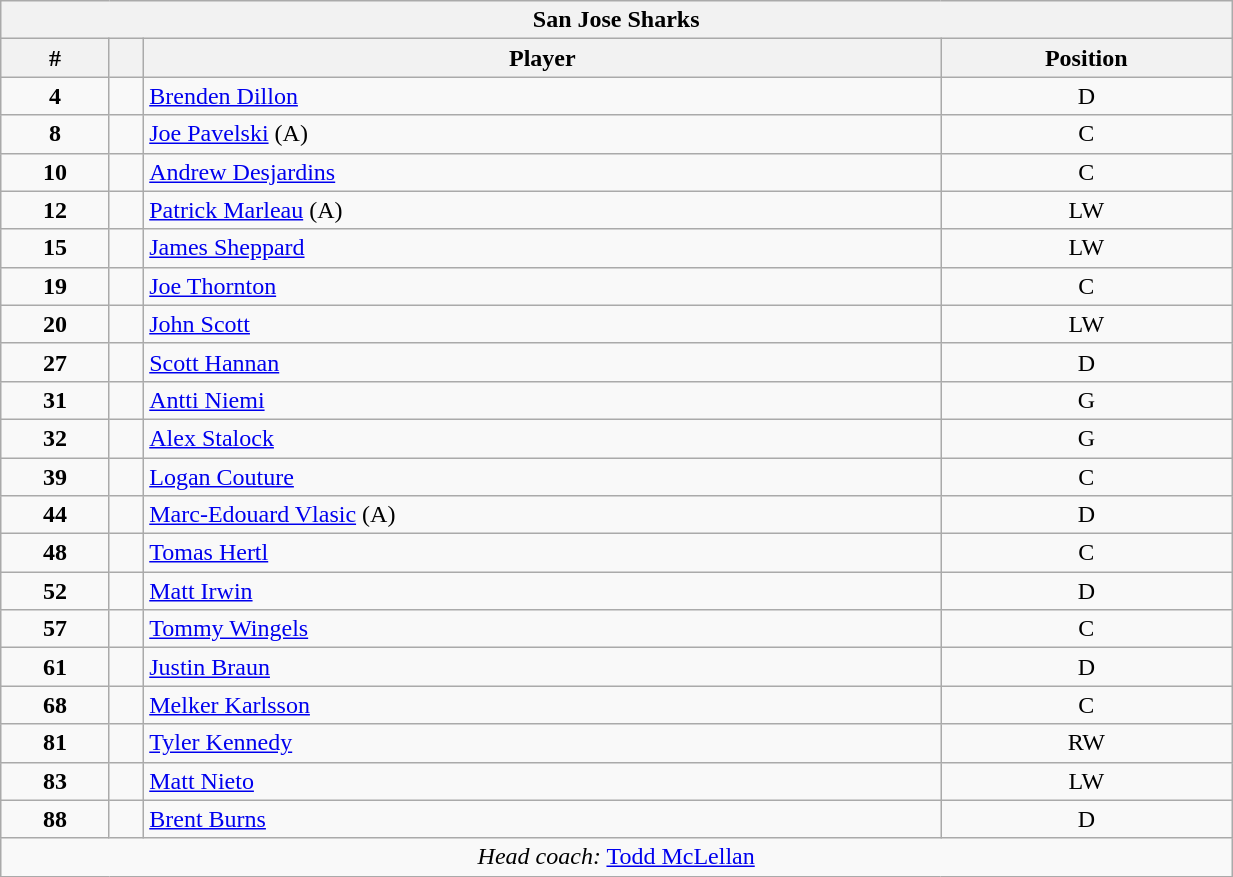<table class="wikitable" style="width:65%; text-align:center;">
<tr>
<th colspan=4>San Jose Sharks</th>
</tr>
<tr>
<th>#</th>
<th></th>
<th>Player</th>
<th>Position</th>
</tr>
<tr>
<td><strong>4</strong></td>
<td align=center></td>
<td align=left><a href='#'>Brenden Dillon</a></td>
<td>D</td>
</tr>
<tr>
<td><strong>8</strong></td>
<td align=center></td>
<td align=left><a href='#'>Joe Pavelski</a> (A)</td>
<td>C</td>
</tr>
<tr>
<td><strong>10</strong></td>
<td align=center></td>
<td align=left><a href='#'>Andrew Desjardins</a></td>
<td>C</td>
</tr>
<tr>
<td><strong>12</strong></td>
<td align=center></td>
<td align=left><a href='#'>Patrick Marleau</a> (A)</td>
<td>LW</td>
</tr>
<tr>
<td><strong>15</strong></td>
<td align=center></td>
<td align=left><a href='#'>James Sheppard</a></td>
<td>LW</td>
</tr>
<tr>
<td><strong>19</strong></td>
<td align=center></td>
<td align=left><a href='#'>Joe Thornton</a></td>
<td>C</td>
</tr>
<tr>
<td><strong>20</strong></td>
<td align=center></td>
<td align=left><a href='#'>John Scott</a></td>
<td>LW</td>
</tr>
<tr>
<td><strong>27</strong></td>
<td align=center></td>
<td align=left><a href='#'>Scott Hannan</a></td>
<td>D</td>
</tr>
<tr>
<td><strong>31</strong></td>
<td align=center></td>
<td align=left><a href='#'>Antti Niemi</a></td>
<td>G</td>
</tr>
<tr>
<td><strong>32</strong></td>
<td align=center></td>
<td align=left><a href='#'>Alex Stalock</a> </td>
<td>G</td>
</tr>
<tr>
<td><strong>39</strong></td>
<td align=center></td>
<td align=left><a href='#'>Logan Couture</a></td>
<td>C</td>
</tr>
<tr>
<td><strong>44</strong></td>
<td align=center></td>
<td align=left><a href='#'>Marc-Edouard Vlasic</a> (A)</td>
<td>D</td>
</tr>
<tr>
<td><strong>48</strong></td>
<td align=center></td>
<td align=left><a href='#'>Tomas Hertl</a></td>
<td>C</td>
</tr>
<tr>
<td><strong>52</strong></td>
<td align=center></td>
<td align=left><a href='#'>Matt Irwin</a></td>
<td>D</td>
</tr>
<tr>
<td><strong>57</strong></td>
<td align=center></td>
<td align=left><a href='#'>Tommy Wingels</a></td>
<td>C</td>
</tr>
<tr>
<td><strong>61</strong></td>
<td align=center></td>
<td align=left><a href='#'>Justin Braun</a></td>
<td>D</td>
</tr>
<tr>
<td><strong>68</strong></td>
<td align=center></td>
<td align=left><a href='#'>Melker Karlsson</a></td>
<td>C</td>
</tr>
<tr>
<td><strong>81</strong></td>
<td align=center></td>
<td align=left><a href='#'>Tyler Kennedy</a></td>
<td>RW</td>
</tr>
<tr>
<td><strong>83</strong></td>
<td align=center></td>
<td align=left><a href='#'>Matt Nieto</a></td>
<td>LW</td>
</tr>
<tr>
<td><strong>88</strong></td>
<td align=center></td>
<td align=left><a href='#'>Brent Burns</a></td>
<td>D</td>
</tr>
<tr>
<td colspan=4><em>Head coach:</em>  <a href='#'>Todd McLellan</a></td>
</tr>
</table>
